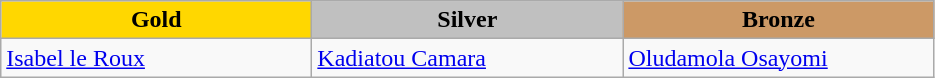<table class="wikitable" style="text-align:left">
<tr align="center">
<td width=200 bgcolor=gold><strong>Gold</strong></td>
<td width=200 bgcolor=silver><strong>Silver</strong></td>
<td width=200 bgcolor=CC9966><strong>Bronze</strong></td>
</tr>
<tr>
<td><a href='#'>Isabel le Roux</a><br><em></em></td>
<td><a href='#'>Kadiatou Camara</a><br><em></em></td>
<td><a href='#'>Oludamola Osayomi</a><br><em></em></td>
</tr>
</table>
